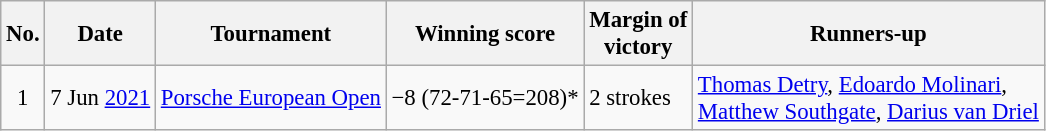<table class="wikitable" style="font-size:95%;">
<tr>
<th>No.</th>
<th>Date</th>
<th>Tournament</th>
<th>Winning score</th>
<th>Margin of<br>victory</th>
<th>Runners-up</th>
</tr>
<tr>
<td align=center>1</td>
<td align=right>7 Jun <a href='#'>2021</a></td>
<td><a href='#'>Porsche European Open</a></td>
<td>−8 (72-71-65=208)*</td>
<td>2 strokes</td>
<td> <a href='#'>Thomas Detry</a>,  <a href='#'>Edoardo Molinari</a>,<br> <a href='#'>Matthew Southgate</a>,  <a href='#'>Darius van Driel</a></td>
</tr>
</table>
